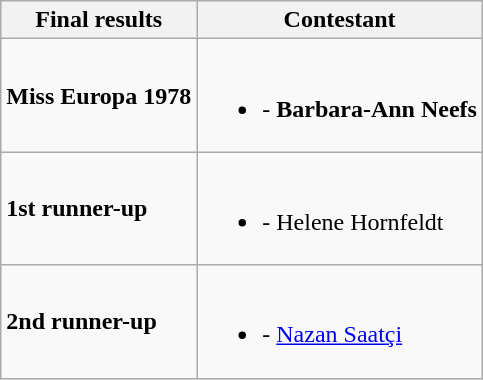<table class="wikitable">
<tr>
<th>Final results</th>
<th>Contestant</th>
</tr>
<tr>
<td><strong>Miss Europa 1978</strong></td>
<td><br><ul><li><strong></strong> - <strong>Barbara-Ann Neefs</strong></li></ul></td>
</tr>
<tr>
<td><strong>1st runner-up</strong></td>
<td><br><ul><li><strong></strong> - Helene Hornfeldt</li></ul></td>
</tr>
<tr>
<td><strong>2nd runner-up</strong></td>
<td><br><ul><li><strong></strong> - <a href='#'>Nazan Saatçi</a></li></ul></td>
</tr>
</table>
